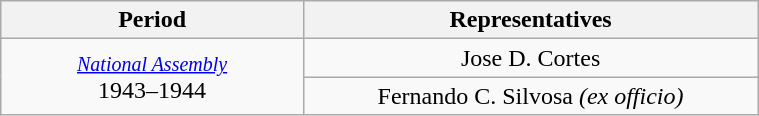<table class="wikitable" style="text-align:center; width:40%;">
<tr>
<th width=40%>Period</th>
<th>Representatives</th>
</tr>
<tr>
<td rowspan=2><small><a href='#'><em>National Assembly</em></a></small><br>1943–1944</td>
<td>Jose D. Cortes</td>
</tr>
<tr>
<td>Fernando C. Silvosa <em>(ex officio)</em></td>
</tr>
</table>
